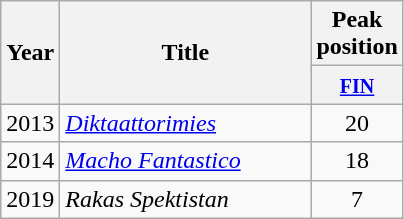<table class="wikitable">
<tr>
<th align="center" rowspan="2" width="10">Year</th>
<th align="center" rowspan="2" width="160">Title</th>
<th align="center" colspan="1" width="20">Peak position</th>
</tr>
<tr>
<th width="20"><small><a href='#'>FIN</a><br></small></th>
</tr>
<tr>
<td>2013</td>
<td><em><a href='#'>Diktaattorimies</a></em></td>
<td style="text-align:center;">20</td>
</tr>
<tr>
<td>2014</td>
<td><em><a href='#'>Macho Fantastico</a></em></td>
<td style="text-align:center;">18</td>
</tr>
<tr>
<td>2019</td>
<td><em>Rakas Spektistan</em></td>
<td style="text-align:center;">7<br></td>
</tr>
</table>
